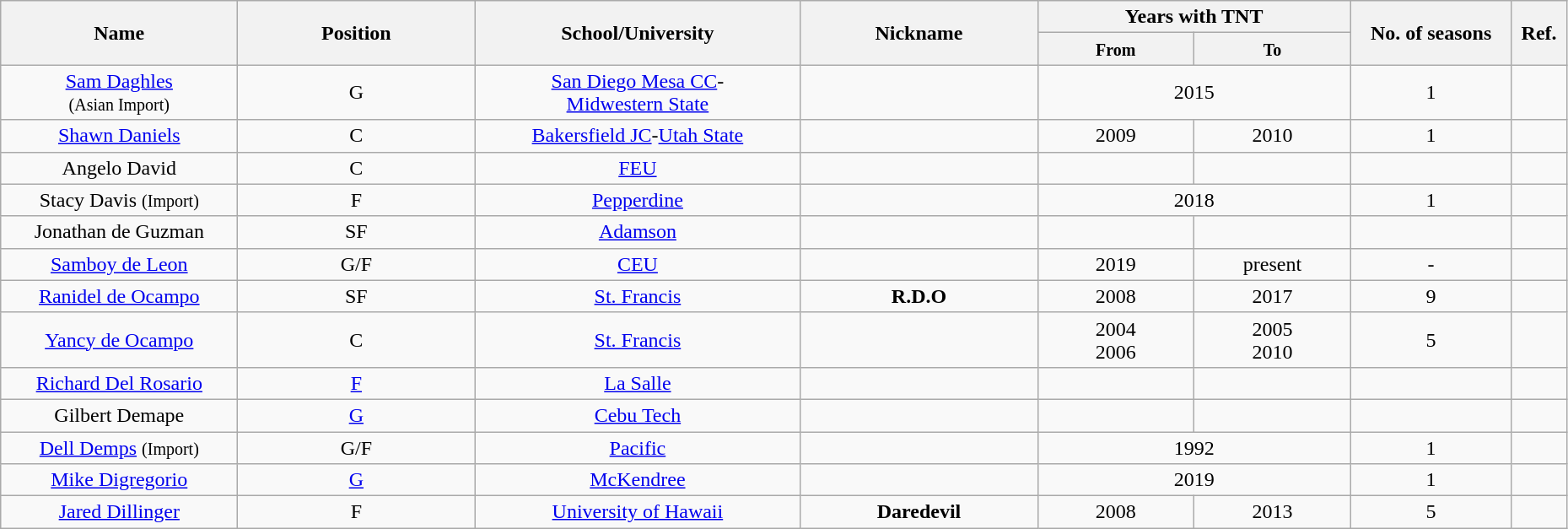<table class="wikitable sortable" style="text-align:center" width="98%">
<tr>
<th style="width:180px;" rowspan="2">Name</th>
<th style="width:180px;" rowspan="2">Position</th>
<th style="width:250px;" rowspan="2">School/University</th>
<th style="width:180px;" rowspan="2">Nickname</th>
<th style="width:180px; text-align:center;" colspan="2">Years with TNT</th>
<th rowspan="2">No. of seasons</th>
<th rowspan="2"; class=unsortable>Ref.</th>
</tr>
<tr>
<th style="width:10%; text-align:center;"><small>From</small></th>
<th style="width:10%; text-align:center;"><small>To</small></th>
</tr>
<tr>
<td><a href='#'>Sam Daghles</a><br><small>(Asian Import)</small></td>
<td align=center>G</td>
<td><a href='#'>San Diego Mesa CC</a>-<br><a href='#'>Midwestern State</a></td>
<td align=center></td>
<td colspan="2" align="center">2015</td>
<td>1</td>
<td></td>
</tr>
<tr>
<td><a href='#'>Shawn Daniels</a></td>
<td align=center>C</td>
<td><a href='#'>Bakersfield JC</a>-<a href='#'>Utah State</a></td>
<td align=center></td>
<td align=center>2009</td>
<td>2010</td>
<td>1</td>
<td></td>
</tr>
<tr>
<td>Angelo David</td>
<td align=center>C</td>
<td><a href='#'>FEU</a></td>
<td align=center></td>
<td align=center></td>
<td></td>
<td></td>
<td></td>
</tr>
<tr>
<td>Stacy Davis <small>(Import)</small></td>
<td align=center>F</td>
<td><a href='#'>Pepperdine</a></td>
<td align=center></td>
<td colspan="2" align="center">2018</td>
<td>1</td>
<td></td>
</tr>
<tr>
<td>Jonathan de Guzman</td>
<td align=center>SF</td>
<td><a href='#'>Adamson</a></td>
<td align=center></td>
<td align=center></td>
<td></td>
<td></td>
<td></td>
</tr>
<tr>
<td><a href='#'>Samboy de Leon</a></td>
<td align=center>G/F</td>
<td><a href='#'>CEU</a></td>
<td align=center></td>
<td align=center>2019</td>
<td>present</td>
<td>-</td>
<td></td>
</tr>
<tr>
<td><a href='#'>Ranidel de Ocampo</a></td>
<td align=center>SF</td>
<td><a href='#'>St. Francis</a></td>
<td align=center><strong>R.D.O</strong></td>
<td align=center>2008</td>
<td>2017</td>
<td>9</td>
<td></td>
</tr>
<tr>
<td><a href='#'>Yancy de Ocampo</a></td>
<td align=center>C</td>
<td><a href='#'>St. Francis</a></td>
<td align=center></td>
<td align=center>2004<br>2006</td>
<td>2005<br>2010</td>
<td>5</td>
<td></td>
</tr>
<tr>
<td><a href='#'>Richard Del Rosario</a></td>
<td align=center><a href='#'>F</a></td>
<td><a href='#'>La Salle</a></td>
<td align=center></td>
<td align=center></td>
<td></td>
<td></td>
<td></td>
</tr>
<tr>
<td>Gilbert Demape</td>
<td align=center><a href='#'>G</a></td>
<td><a href='#'>Cebu Tech</a></td>
<td align=center></td>
<td align=center></td>
<td></td>
<td></td>
<td></td>
</tr>
<tr>
<td><a href='#'>Dell Demps</a> <small>(Import)</small></td>
<td align=center>G/F</td>
<td><a href='#'>Pacific</a></td>
<td align=center></td>
<td colspan="2" align="center">1992</td>
<td>1</td>
<td></td>
</tr>
<tr>
<td><a href='#'>Mike Digregorio</a></td>
<td><a href='#'>G</a></td>
<td><a href='#'>McKendree</a></td>
<td></td>
<td colspan="2">2019</td>
<td>1</td>
<td></td>
</tr>
<tr>
<td><a href='#'>Jared Dillinger</a></td>
<td align="center">F</td>
<td><a href='#'>University of Hawaii</a></td>
<td align="center"><strong>Daredevil</strong></td>
<td align="center">2008</td>
<td>2013</td>
<td>5</td>
<td></td>
</tr>
</table>
